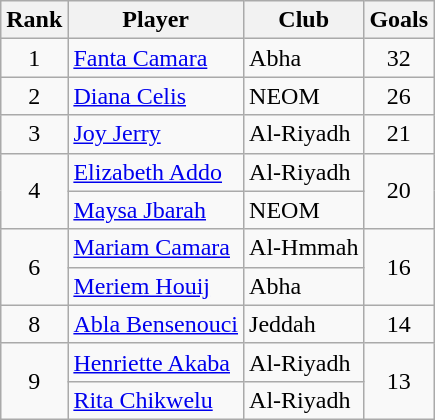<table class="wikitable" style="text-align:center">
<tr>
<th>Rank</th>
<th>Player</th>
<th>Club</th>
<th>Goals</th>
</tr>
<tr>
<td>1</td>
<td align="left"> <a href='#'>Fanta Camara</a></td>
<td align="left">Abha</td>
<td>32</td>
</tr>
<tr>
<td rowspan=1>2</td>
<td align="left"> <a href='#'>Diana Celis</a></td>
<td align="left">NEOM</td>
<td rowspan=1>26</td>
</tr>
<tr>
<td>3</td>
<td align="left"> <a href='#'>Joy Jerry</a></td>
<td align="left">Al-Riyadh</td>
<td>21</td>
</tr>
<tr>
<td rowspan=2>4</td>
<td align="left"> <a href='#'>Elizabeth Addo</a></td>
<td align="left">Al-Riyadh</td>
<td rowspan=2>20</td>
</tr>
<tr>
<td align="left"> <a href='#'>Maysa Jbarah</a></td>
<td align="left">NEOM</td>
</tr>
<tr>
<td rowspan=2>6</td>
<td align="left"> <a href='#'>Mariam Camara</a></td>
<td align="left">Al-Hmmah</td>
<td rowspan=2>16</td>
</tr>
<tr>
<td align="left"> <a href='#'>Meriem Houij</a></td>
<td align="left">Abha</td>
</tr>
<tr>
<td rowspan=1>8</td>
<td align="left"> <a href='#'>Abla Bensenouci</a></td>
<td align="left">Jeddah</td>
<td rowspan=1>14</td>
</tr>
<tr>
<td rowspan=2>9</td>
<td align="left"> <a href='#'>Henriette Akaba</a></td>
<td align="left">Al-Riyadh</td>
<td rowspan=2>13</td>
</tr>
<tr>
<td align="left"> <a href='#'>Rita Chikwelu</a></td>
<td align="left">Al-Riyadh</td>
</tr>
</table>
